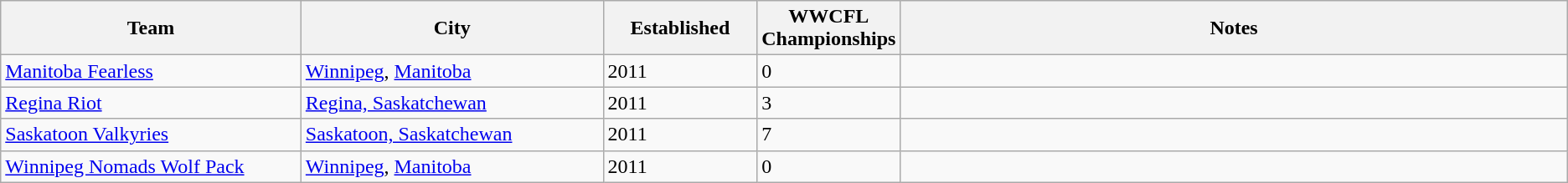<table class="wikitable">
<tr>
<th bgcolor="#DDDDFF" width="20%">Team</th>
<th bgcolor="#DDDDFF" width="20%">City</th>
<th bgcolor="#DDDDFF" width="10%">Established</th>
<th bgcolor="#DDDDFF" width="5%">WWCFL Championships</th>
<th bgcolor="#DDDDFF" width="45%">Notes</th>
</tr>
<tr>
<td><a href='#'>Manitoba Fearless</a></td>
<td><a href='#'>Winnipeg</a>, <a href='#'>Manitoba</a></td>
<td>2011</td>
<td>0</td>
<td></td>
</tr>
<tr>
<td><a href='#'>Regina Riot</a></td>
<td><a href='#'>Regina, Saskatchewan</a></td>
<td>2011</td>
<td>3</td>
<td></td>
</tr>
<tr>
<td><a href='#'>Saskatoon Valkyries</a></td>
<td><a href='#'>Saskatoon, Saskatchewan</a></td>
<td>2011</td>
<td>7</td>
<td></td>
</tr>
<tr>
<td><a href='#'>Winnipeg Nomads Wolf Pack</a></td>
<td><a href='#'>Winnipeg</a>, <a href='#'>Manitoba</a></td>
<td>2011</td>
<td>0</td>
<td></td>
</tr>
</table>
